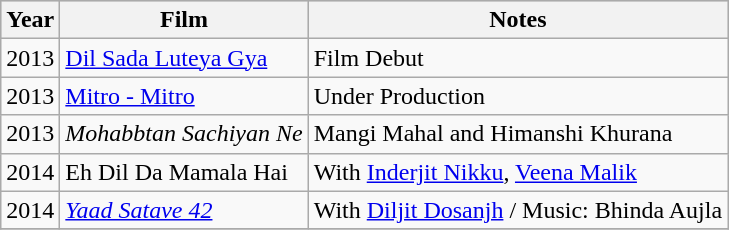<table class="wikitable sortable">
<tr style="background:#ccc; text-align:center;">
<th>Year</th>
<th>Film</th>
<th>Notes</th>
</tr>
<tr>
<td>2013</td>
<td><a href='#'>Dil Sada Luteya Gya</a></td>
<td>Film Debut</td>
</tr>
<tr>
<td>2013</td>
<td><a href='#'>Mitro - Mitro</a></td>
<td>Under Production</td>
</tr>
<tr>
<td>2013</td>
<td><em>Mohabbtan Sachiyan Ne</em></td>
<td>Mangi Mahal and Himanshi Khurana</td>
</tr>
<tr>
<td>2014</td>
<td>Eh Dil Da Mamala Hai</td>
<td>With <a href='#'>Inderjit Nikku</a>, <a href='#'>Veena Malik</a></td>
</tr>
<tr>
<td>2014</td>
<td><em><a href='#'>Yaad Satave 42</a></em></td>
<td>With <a href='#'>Diljit Dosanjh</a> / Music: Bhinda Aujla</td>
</tr>
<tr>
</tr>
</table>
